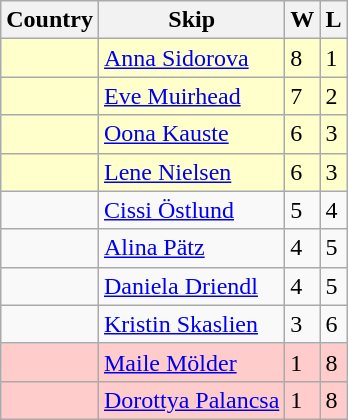<table class=wikitable>
<tr>
<th>Country</th>
<th>Skip</th>
<th>W</th>
<th>L</th>
</tr>
<tr bgcolor=#ffffcc>
<td></td>
<td><a href='#'>Anna Sidorova</a></td>
<td>8</td>
<td>1</td>
</tr>
<tr bgcolor=#ffffcc>
<td></td>
<td><a href='#'>Eve Muirhead</a></td>
<td>7</td>
<td>2</td>
</tr>
<tr bgcolor=#ffffcc>
<td></td>
<td><a href='#'>Oona Kauste</a></td>
<td>6</td>
<td>3</td>
</tr>
<tr bgcolor=#ffffcc>
<td></td>
<td><a href='#'>Lene Nielsen</a></td>
<td>6</td>
<td>3</td>
</tr>
<tr>
<td></td>
<td><a href='#'>Cissi Östlund</a></td>
<td>5</td>
<td>4</td>
</tr>
<tr>
<td></td>
<td><a href='#'>Alina Pätz</a></td>
<td>4</td>
<td>5</td>
</tr>
<tr>
<td></td>
<td><a href='#'>Daniela Driendl</a></td>
<td>4</td>
<td>5</td>
</tr>
<tr>
<td></td>
<td><a href='#'>Kristin Skaslien</a></td>
<td>3</td>
<td>6</td>
</tr>
<tr bgcolor=#ffcccc>
<td></td>
<td><a href='#'>Maile Mölder</a></td>
<td>1</td>
<td>8</td>
</tr>
<tr bgcolor=#ffcccc>
<td></td>
<td><a href='#'>Dorottya Palancsa</a></td>
<td>1</td>
<td>8</td>
</tr>
</table>
